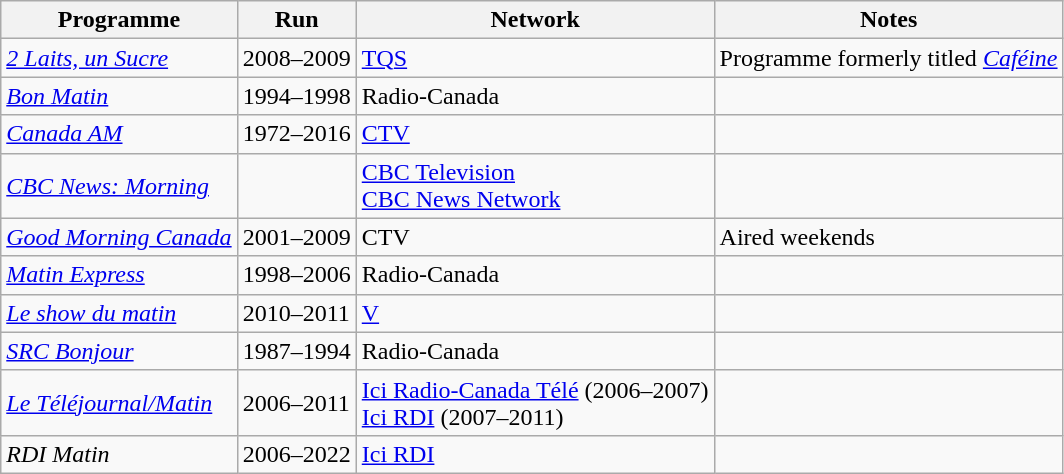<table class="wikitable">
<tr>
<th>Programme</th>
<th>Run</th>
<th>Network</th>
<th>Notes</th>
</tr>
<tr>
<td><em><a href='#'>2 Laits, un Sucre</a></em></td>
<td>2008–2009</td>
<td><a href='#'>TQS</a></td>
<td>Programme formerly titled <em><a href='#'>Caféine</a></em></td>
</tr>
<tr>
<td><em><a href='#'>Bon Matin</a></em></td>
<td>1994–1998</td>
<td>Radio-Canada</td>
<td></td>
</tr>
<tr>
<td><em><a href='#'>Canada AM</a></em></td>
<td>1972–2016</td>
<td><a href='#'>CTV</a></td>
<td></td>
</tr>
<tr>
<td><em><a href='#'>CBC News: Morning</a></em></td>
<td></td>
<td><a href='#'>CBC Television</a><br><a href='#'>CBC News Network</a></td>
<td></td>
</tr>
<tr>
<td><em><a href='#'>Good Morning Canada</a></em></td>
<td>2001–2009</td>
<td>CTV</td>
<td>Aired weekends</td>
</tr>
<tr>
<td><em><a href='#'>Matin Express</a></em></td>
<td>1998–2006</td>
<td>Radio-Canada</td>
<td></td>
</tr>
<tr>
<td><em><a href='#'>Le show du matin</a></em></td>
<td>2010–2011</td>
<td><a href='#'>V</a></td>
<td></td>
</tr>
<tr>
<td><em><a href='#'>SRC Bonjour</a></em></td>
<td>1987–1994</td>
<td>Radio-Canada</td>
<td></td>
</tr>
<tr>
<td><em><a href='#'>Le Téléjournal/Matin</a></em></td>
<td>2006–2011</td>
<td><a href='#'>Ici Radio-Canada Télé</a> (2006–2007)<br><a href='#'>Ici RDI</a> (2007–2011)</td>
<td></td>
</tr>
<tr>
<td><em>RDI Matin</em></td>
<td>2006–2022</td>
<td><a href='#'>Ici RDI</a></td>
<td></td>
</tr>
</table>
